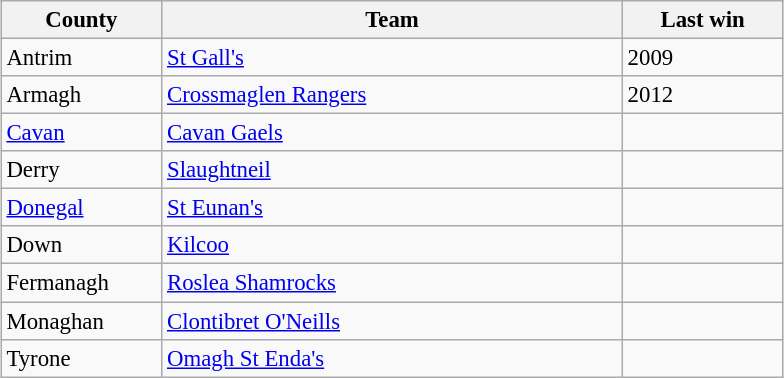<table class="wikitable sortable" style="font-size: 95%; text-align:center; margin-left: auto; margin-right: auto; border: none;">
<tr>
<th scope="col" width="100">County</th>
<th scope="col" width="300">Team</th>
<th scope="col" width="100">Last win</th>
</tr>
<tr align="Left">
<td>Antrim</td>
<td> <a href='#'>St Gall's</a></td>
<td>2009</td>
</tr>
<tr align="Left">
<td>Armagh</td>
<td> <a href='#'>Crossmaglen Rangers</a></td>
<td>2012</td>
</tr>
<tr align="Left">
<td><a href='#'>Cavan</a></td>
<td> <a href='#'>Cavan Gaels</a></td>
<td></td>
</tr>
<tr align="Left">
<td>Derry</td>
<td> <a href='#'>Slaughtneil</a></td>
<td></td>
</tr>
<tr align="Left">
<td><a href='#'>Donegal</a></td>
<td> <a href='#'>St Eunan's</a></td>
<td></td>
</tr>
<tr align="Left">
<td>Down</td>
<td> <a href='#'>Kilcoo</a></td>
<td></td>
</tr>
<tr align="Left">
<td>Fermanagh</td>
<td> <a href='#'>Roslea Shamrocks</a></td>
<td></td>
</tr>
<tr align="Left">
<td>Monaghan</td>
<td> <a href='#'>Clontibret O'Neills</a></td>
<td></td>
</tr>
<tr align="Left">
<td>Tyrone</td>
<td> <a href='#'>Omagh St Enda's</a></td>
<td></td>
</tr>
</table>
